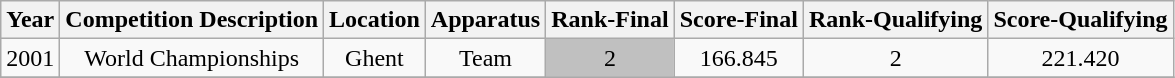<table class="wikitable" style="text-align:center">
<tr>
<th>Year</th>
<th>Competition Description</th>
<th>Location</th>
<th>Apparatus</th>
<th>Rank-Final</th>
<th>Score-Final</th>
<th>Rank-Qualifying</th>
<th>Score-Qualifying</th>
</tr>
<tr>
<td rowspan="1">2001</td>
<td>World Championships</td>
<td>Ghent</td>
<td>Team</td>
<td bgcolor="silver">2</td>
<td>166.845</td>
<td>2</td>
<td>221.420</td>
</tr>
<tr>
</tr>
</table>
